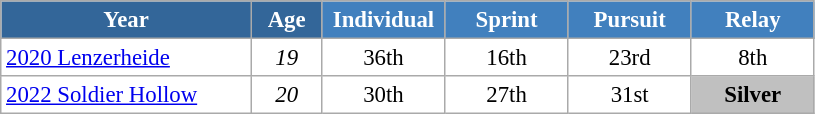<table class="wikitable" style="font-size:95%; text-align:center; border:grey solid 1px; border-collapse:collapse; background:#ffffff;">
<tr>
<th style="background-color:#369; color:white;    width:160px;">Year</th>
<th style="background-color:#369; color:white;    width:40px;">Age</th>
<th style="background-color:#4180be; color:white; width:75px;">Individual</th>
<th style="background-color:#4180be; color:white; width:75px;">Sprint</th>
<th style="background-color:#4180be; color:white; width:75px;">Pursuit</th>
<th style="background-color:#4180be; color:white; width:75px;">Relay</th>
</tr>
<tr>
<td align=left> <a href='#'>2020 Lenzerheide</a></td>
<td><em>19</em></td>
<td>36th</td>
<td>16th</td>
<td>23rd</td>
<td>8th</td>
</tr>
<tr>
<td align=left> <a href='#'>2022 Soldier Hollow</a></td>
<td><em>20</em></td>
<td>30th</td>
<td>27th</td>
<td>31st</td>
<td style="background:silver"><strong>Silver</strong></td>
</tr>
</table>
